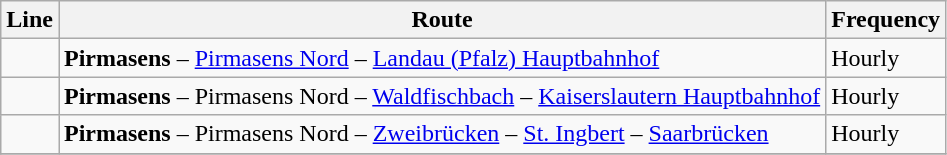<table class="wikitable">
<tr>
<th>Line</th>
<th>Route</th>
<th>Frequency</th>
</tr>
<tr>
<td></td>
<td><strong>Pirmasens</strong> – <a href='#'>Pirmasens Nord</a> – <a href='#'>Landau (Pfalz) Hauptbahnhof</a></td>
<td>Hourly</td>
</tr>
<tr>
<td></td>
<td><strong>Pirmasens</strong> – Pirmasens Nord – <a href='#'>Waldfischbach</a> – <a href='#'>Kaiserslautern Hauptbahnhof</a></td>
<td>Hourly</td>
</tr>
<tr>
<td></td>
<td><strong>Pirmasens</strong> – Pirmasens Nord – <a href='#'>Zweibrücken</a> – <a href='#'>St. Ingbert</a> – <a href='#'>Saarbrücken</a></td>
<td>Hourly</td>
</tr>
<tr>
</tr>
</table>
